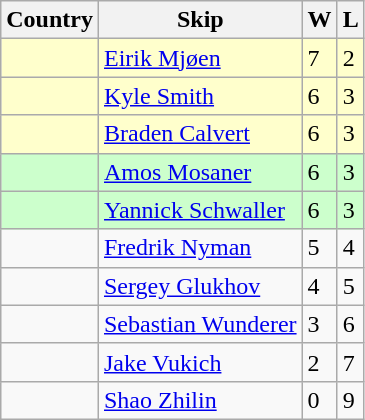<table class=wikitable>
<tr>
<th>Country</th>
<th>Skip</th>
<th>W</th>
<th>L</th>
</tr>
<tr bgcolor=#ffffcc>
<td></td>
<td><a href='#'>Eirik Mjøen</a></td>
<td>7</td>
<td>2</td>
</tr>
<tr bgcolor=#ffffcc>
<td></td>
<td><a href='#'>Kyle Smith</a></td>
<td>6</td>
<td>3</td>
</tr>
<tr bgcolor=#ffffcc>
<td></td>
<td><a href='#'>Braden Calvert</a></td>
<td>6</td>
<td>3</td>
</tr>
<tr bgcolor=#ccffcc>
<td></td>
<td><a href='#'>Amos Mosaner</a></td>
<td>6</td>
<td>3</td>
</tr>
<tr bgcolor=#ccffcc>
<td></td>
<td><a href='#'>Yannick Schwaller</a></td>
<td>6</td>
<td>3</td>
</tr>
<tr>
<td></td>
<td><a href='#'>Fredrik Nyman</a></td>
<td>5</td>
<td>4</td>
</tr>
<tr>
<td></td>
<td><a href='#'>Sergey Glukhov</a></td>
<td>4</td>
<td>5</td>
</tr>
<tr>
<td></td>
<td><a href='#'>Sebastian Wunderer</a></td>
<td>3</td>
<td>6</td>
</tr>
<tr>
<td></td>
<td><a href='#'>Jake Vukich</a></td>
<td>2</td>
<td>7</td>
</tr>
<tr>
<td></td>
<td><a href='#'>Shao Zhilin</a></td>
<td>0</td>
<td>9</td>
</tr>
</table>
